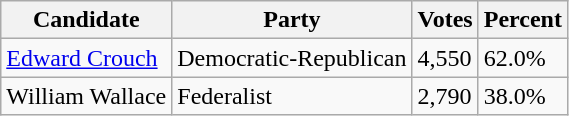<table class=wikitable>
<tr>
<th>Candidate</th>
<th>Party</th>
<th>Votes</th>
<th>Percent</th>
</tr>
<tr>
<td><a href='#'>Edward Crouch</a></td>
<td>Democratic-Republican</td>
<td>4,550</td>
<td>62.0%</td>
</tr>
<tr>
<td>William Wallace</td>
<td>Federalist</td>
<td>2,790</td>
<td>38.0%</td>
</tr>
</table>
